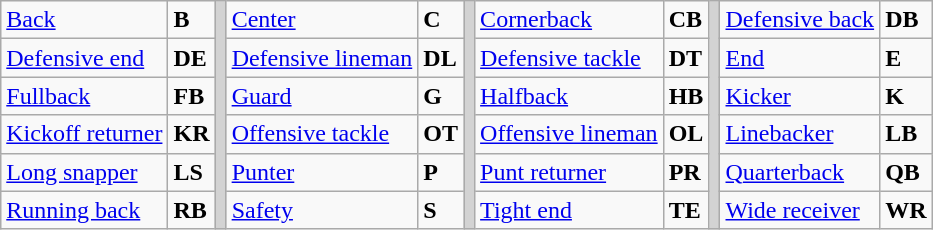<table class="wikitable">
<tr>
<td><a href='#'>Back</a></td>
<td><strong>B</strong></td>
<td rowSpan="6" style="background-color:lightgrey;"></td>
<td><a href='#'>Center</a></td>
<td><strong>C</strong></td>
<td rowSpan="6" style="background-color:lightgrey;"></td>
<td><a href='#'>Cornerback</a></td>
<td><strong>CB</strong></td>
<td rowSpan="6" style="background-color:lightgrey;"></td>
<td><a href='#'>Defensive back</a></td>
<td><strong>DB</strong></td>
</tr>
<tr>
<td><a href='#'>Defensive end</a></td>
<td><strong>DE</strong></td>
<td><a href='#'>Defensive lineman</a></td>
<td><strong>DL</strong></td>
<td><a href='#'>Defensive tackle</a></td>
<td><strong>DT</strong></td>
<td><a href='#'>End</a></td>
<td><strong>E</strong></td>
</tr>
<tr>
<td><a href='#'>Fullback</a></td>
<td><strong>FB</strong></td>
<td><a href='#'>Guard</a></td>
<td><strong>G</strong></td>
<td><a href='#'>Halfback</a></td>
<td><strong>HB</strong></td>
<td><a href='#'>Kicker</a></td>
<td><strong>K</strong></td>
</tr>
<tr>
<td><a href='#'>Kickoff returner</a></td>
<td><strong>KR</strong></td>
<td><a href='#'>Offensive tackle</a></td>
<td><strong>OT</strong></td>
<td><a href='#'>Offensive lineman</a></td>
<td><strong>OL</strong></td>
<td><a href='#'>Linebacker</a></td>
<td><strong>LB</strong></td>
</tr>
<tr>
<td><a href='#'>Long snapper</a></td>
<td><strong>LS</strong></td>
<td><a href='#'>Punter</a></td>
<td><strong>P</strong></td>
<td><a href='#'>Punt returner</a></td>
<td><strong>PR</strong></td>
<td><a href='#'>Quarterback</a></td>
<td><strong>QB</strong></td>
</tr>
<tr>
<td><a href='#'>Running back</a></td>
<td><strong>RB</strong></td>
<td><a href='#'>Safety</a></td>
<td><strong>S</strong></td>
<td><a href='#'>Tight end</a></td>
<td><strong>TE</strong></td>
<td><a href='#'>Wide receiver</a></td>
<td><strong>WR</strong></td>
</tr>
</table>
